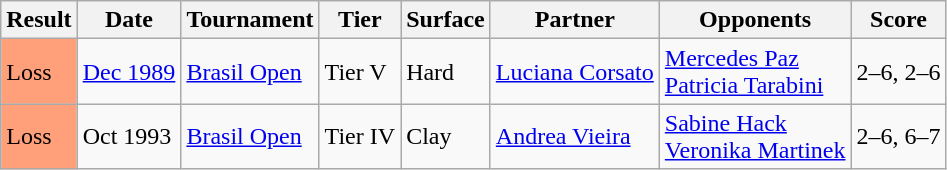<table class="sortable wikitable">
<tr>
<th>Result</th>
<th>Date</th>
<th>Tournament</th>
<th>Tier</th>
<th>Surface</th>
<th>Partner</th>
<th>Opponents</th>
<th class="unsortable">Score</th>
</tr>
<tr>
<td style="background:#FFA07A;">Loss</td>
<td><a href='#'>Dec 1989</a></td>
<td><a href='#'>Brasil Open</a></td>
<td>Tier V</td>
<td>Hard</td>
<td> <a href='#'>Luciana Corsato</a></td>
<td> <a href='#'>Mercedes Paz</a> <br>  <a href='#'>Patricia Tarabini</a></td>
<td>2–6, 2–6</td>
</tr>
<tr>
<td style="background:#FFA07A;">Loss</td>
<td>Oct 1993</td>
<td><a href='#'>Brasil Open</a></td>
<td>Tier IV</td>
<td>Clay</td>
<td> <a href='#'>Andrea Vieira</a></td>
<td> <a href='#'>Sabine Hack</a> <br>  <a href='#'>Veronika Martinek</a></td>
<td>2–6, 6–7</td>
</tr>
</table>
